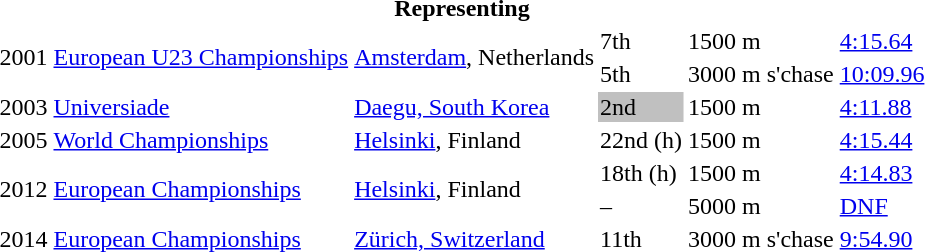<table>
<tr>
<th colspan="6">Representing </th>
</tr>
<tr>
<td rowspan=2>2001</td>
<td rowspan=2><a href='#'>European U23 Championships</a></td>
<td rowspan=2><a href='#'>Amsterdam</a>, Netherlands</td>
<td>7th</td>
<td>1500 m</td>
<td><a href='#'>4:15.64</a></td>
</tr>
<tr>
<td>5th</td>
<td>3000 m s'chase</td>
<td><a href='#'>10:09.96</a></td>
</tr>
<tr>
<td>2003</td>
<td><a href='#'>Universiade</a></td>
<td><a href='#'>Daegu, South Korea</a></td>
<td bgcolor=silver>2nd</td>
<td>1500 m</td>
<td><a href='#'>4:11.88</a></td>
</tr>
<tr>
<td>2005</td>
<td><a href='#'>World Championships</a></td>
<td><a href='#'>Helsinki</a>, Finland</td>
<td>22nd (h)</td>
<td>1500 m</td>
<td><a href='#'>4:15.44</a></td>
</tr>
<tr>
<td rowspan=2>2012</td>
<td rowspan=2><a href='#'>European Championships</a></td>
<td rowspan=2><a href='#'>Helsinki</a>, Finland</td>
<td>18th (h)</td>
<td>1500 m</td>
<td><a href='#'>4:14.83</a></td>
</tr>
<tr>
<td>–</td>
<td>5000 m</td>
<td><a href='#'>DNF</a></td>
</tr>
<tr>
<td>2014</td>
<td><a href='#'>European Championships</a></td>
<td><a href='#'>Zürich, Switzerland</a></td>
<td>11th</td>
<td>3000 m s'chase</td>
<td><a href='#'>9:54.90</a></td>
</tr>
</table>
